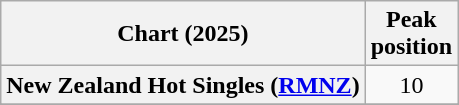<table class="wikitable sortable plainrowheaders" style="text-align:center">
<tr>
<th scope="col">Chart (2025)</th>
<th scope="col">Peak<br>position</th>
</tr>
<tr>
<th scope="row">New Zealand Hot Singles (<a href='#'>RMNZ</a>)</th>
<td>10</td>
</tr>
<tr>
</tr>
<tr>
</tr>
</table>
